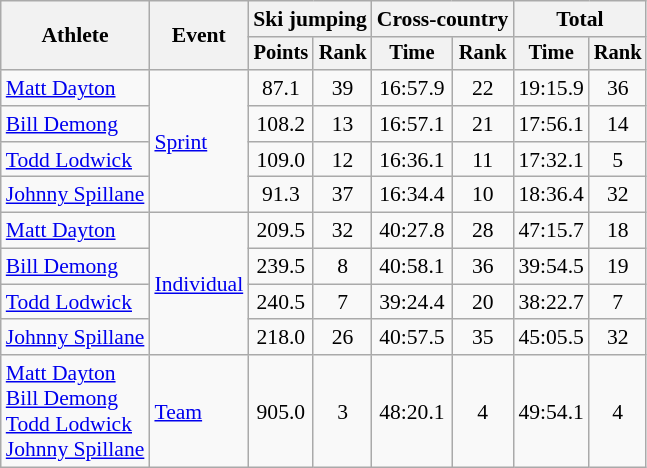<table class=wikitable style=font-size:90%;text-align:center>
<tr>
<th rowspan=2>Athlete</th>
<th rowspan=2>Event</th>
<th colspan=2>Ski jumping</th>
<th colspan=2>Cross-country</th>
<th colspan=2>Total</th>
</tr>
<tr style=font-size:95%>
<th>Points</th>
<th>Rank</th>
<th>Time</th>
<th>Rank</th>
<th>Time</th>
<th>Rank</th>
</tr>
<tr>
<td align=left><a href='#'>Matt Dayton</a></td>
<td align=left rowspan=4><a href='#'>Sprint</a></td>
<td>87.1</td>
<td>39</td>
<td>16:57.9</td>
<td>22</td>
<td>19:15.9</td>
<td>36</td>
</tr>
<tr>
<td align=left><a href='#'>Bill Demong</a></td>
<td>108.2</td>
<td>13</td>
<td>16:57.1</td>
<td>21</td>
<td>17:56.1</td>
<td>14</td>
</tr>
<tr>
<td align=left><a href='#'>Todd Lodwick</a></td>
<td>109.0</td>
<td>12</td>
<td>16:36.1</td>
<td>11</td>
<td>17:32.1</td>
<td>5</td>
</tr>
<tr>
<td align=left><a href='#'>Johnny Spillane</a></td>
<td>91.3</td>
<td>37</td>
<td>16:34.4</td>
<td>10</td>
<td>18:36.4</td>
<td>32</td>
</tr>
<tr>
<td align=left><a href='#'>Matt Dayton</a></td>
<td align=left rowspan=4><a href='#'>Individual</a></td>
<td>209.5</td>
<td>32</td>
<td>40:27.8</td>
<td>28</td>
<td>47:15.7</td>
<td>18</td>
</tr>
<tr>
<td align=left><a href='#'>Bill Demong</a></td>
<td>239.5</td>
<td>8</td>
<td>40:58.1</td>
<td>36</td>
<td>39:54.5</td>
<td>19</td>
</tr>
<tr>
<td align=left><a href='#'>Todd Lodwick</a></td>
<td>240.5</td>
<td>7</td>
<td>39:24.4</td>
<td>20</td>
<td>38:22.7</td>
<td>7</td>
</tr>
<tr>
<td align=left><a href='#'>Johnny Spillane</a></td>
<td>218.0</td>
<td>26</td>
<td>40:57.5</td>
<td>35</td>
<td>45:05.5</td>
<td>32</td>
</tr>
<tr>
<td align=left><a href='#'>Matt Dayton</a><br><a href='#'>Bill Demong</a><br><a href='#'>Todd Lodwick</a><br><a href='#'>Johnny Spillane</a></td>
<td align=left><a href='#'>Team</a></td>
<td>905.0</td>
<td>3</td>
<td>48:20.1</td>
<td>4</td>
<td>49:54.1</td>
<td>4</td>
</tr>
</table>
